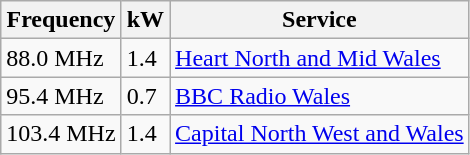<table class="wikitable sortable">
<tr>
<th>Frequency</th>
<th>kW</th>
<th>Service</th>
</tr>
<tr>
<td>88.0 MHz</td>
<td>1.4</td>
<td><a href='#'>Heart North and Mid Wales</a></td>
</tr>
<tr>
<td>95.4 MHz</td>
<td>0.7</td>
<td><a href='#'>BBC Radio Wales</a></td>
</tr>
<tr>
<td>103.4 MHz</td>
<td>1.4</td>
<td><a href='#'>Capital North West and Wales</a></td>
</tr>
</table>
